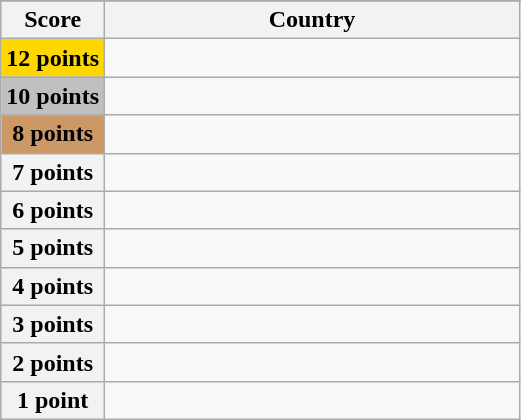<table class="wikitable">
<tr>
</tr>
<tr>
<th scope="col" width="20%">Score</th>
<th scope="col">Country</th>
</tr>
<tr>
<th scope="row" style="background:gold">12 points</th>
<td></td>
</tr>
<tr>
<th scope="row" style="background:silver">10 points</th>
<td></td>
</tr>
<tr>
<th scope="row" style="background:#CC9966">8 points</th>
<td></td>
</tr>
<tr>
<th scope="row">7 points</th>
<td></td>
</tr>
<tr>
<th scope="row">6 points</th>
<td></td>
</tr>
<tr>
<th scope="row">5 points</th>
<td></td>
</tr>
<tr>
<th scope="row">4 points</th>
<td></td>
</tr>
<tr>
<th scope="row">3 points</th>
<td></td>
</tr>
<tr>
<th scope="row">2 points</th>
<td></td>
</tr>
<tr>
<th scope="row">1 point</th>
<td></td>
</tr>
</table>
